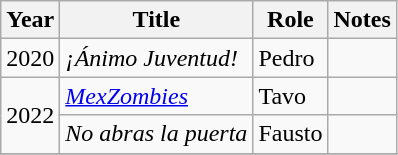<table class="wikitable">
<tr>
<th>Year</th>
<th>Title</th>
<th>Role</th>
<th>Notes</th>
</tr>
<tr>
<td>2020</td>
<td><em>¡Ánimo Juventud!</em></td>
<td>Pedro</td>
<td></td>
</tr>
<tr>
<td rowspan="2">2022</td>
<td><em><a href='#'>MexZombies</a></em></td>
<td>Tavo</td>
<td></td>
</tr>
<tr>
<td><em>No abras la puerta</em></td>
<td>Fausto</td>
<td></td>
</tr>
<tr>
</tr>
</table>
